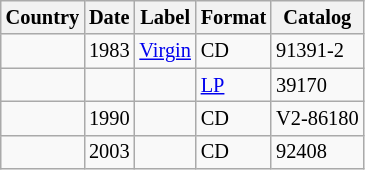<table class="wikitable" style="font-size:85%;">
<tr>
<th>Country</th>
<th>Date</th>
<th>Label</th>
<th>Format</th>
<th>Catalog</th>
</tr>
<tr>
<td></td>
<td>1983</td>
<td><a href='#'>Virgin</a></td>
<td>CD</td>
<td>91391-2</td>
</tr>
<tr>
<td></td>
<td></td>
<td></td>
<td><a href='#'>LP</a></td>
<td>39170</td>
</tr>
<tr>
<td></td>
<td>1990</td>
<td></td>
<td>CD</td>
<td>V2-86180</td>
</tr>
<tr>
<td></td>
<td>2003</td>
<td></td>
<td>CD</td>
<td>92408</td>
</tr>
</table>
